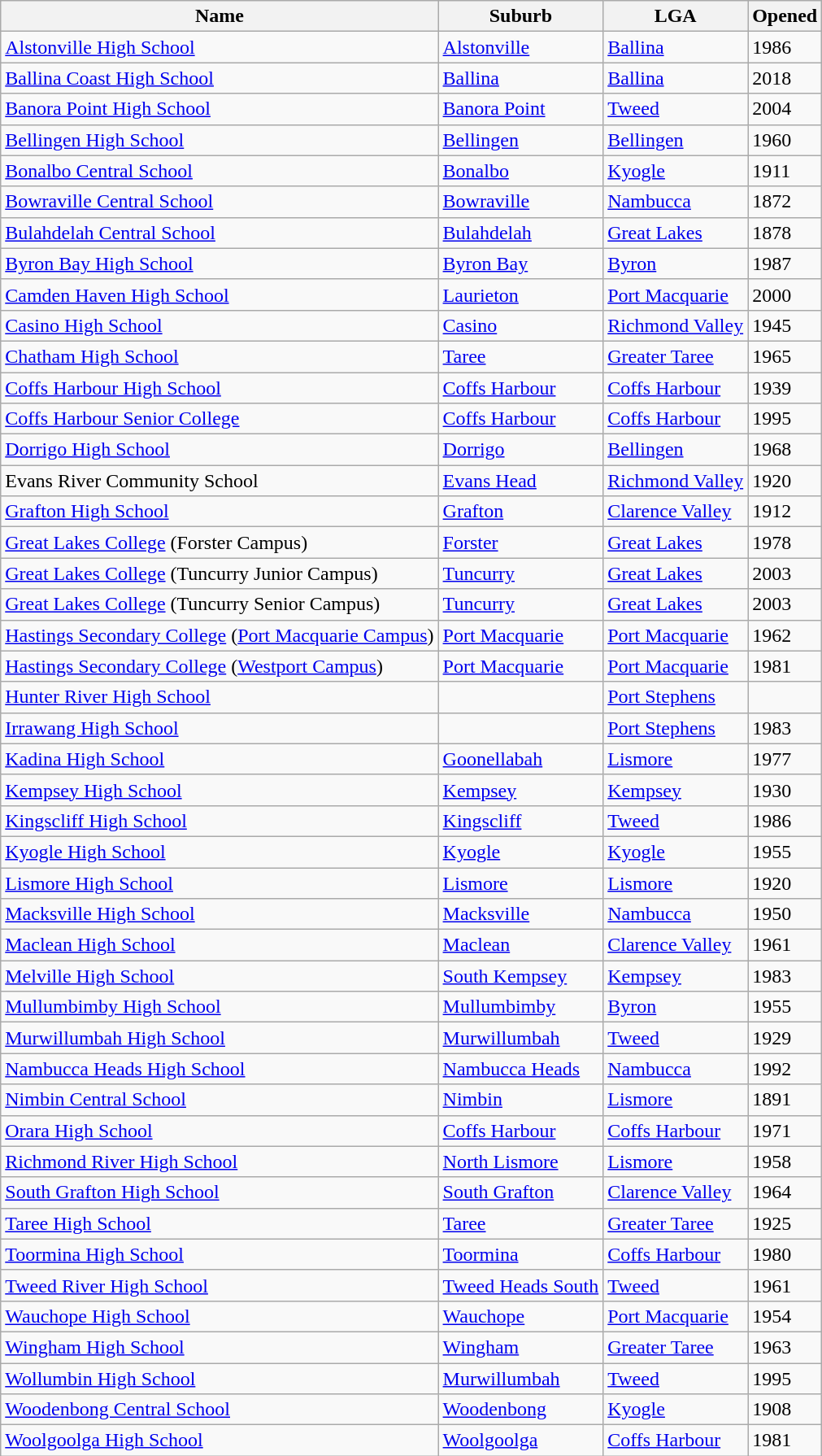<table class="wikitable sortable">
<tr>
<th>Name</th>
<th>Suburb</th>
<th>LGA</th>
<th>Opened</th>
</tr>
<tr>
<td><a href='#'>Alstonville High School</a></td>
<td><a href='#'>Alstonville</a></td>
<td><a href='#'>Ballina</a></td>
<td>1986</td>
</tr>
<tr>
<td><a href='#'>Ballina Coast High School</a></td>
<td><a href='#'>Ballina</a></td>
<td><a href='#'>Ballina</a></td>
<td>2018</td>
</tr>
<tr>
<td><a href='#'>Banora Point High School</a></td>
<td><a href='#'>Banora Point</a></td>
<td><a href='#'>Tweed</a></td>
<td>2004</td>
</tr>
<tr>
<td><a href='#'>Bellingen High School</a></td>
<td><a href='#'>Bellingen</a></td>
<td><a href='#'>Bellingen</a></td>
<td>1960</td>
</tr>
<tr>
<td><a href='#'>Bonalbo Central School</a></td>
<td><a href='#'>Bonalbo</a></td>
<td><a href='#'>Kyogle</a></td>
<td>1911</td>
</tr>
<tr>
<td><a href='#'>Bowraville Central School</a></td>
<td><a href='#'>Bowraville</a></td>
<td><a href='#'>Nambucca</a></td>
<td>1872</td>
</tr>
<tr>
<td><a href='#'>Bulahdelah Central School</a></td>
<td><a href='#'>Bulahdelah</a></td>
<td><a href='#'>Great Lakes</a></td>
<td>1878</td>
</tr>
<tr>
<td><a href='#'>Byron Bay High School</a></td>
<td><a href='#'>Byron Bay</a></td>
<td><a href='#'>Byron</a></td>
<td>1987</td>
</tr>
<tr>
<td><a href='#'>Camden Haven High School</a></td>
<td><a href='#'>Laurieton</a></td>
<td><a href='#'>Port Macquarie</a></td>
<td>2000</td>
</tr>
<tr>
<td><a href='#'>Casino High School</a></td>
<td><a href='#'>Casino</a></td>
<td><a href='#'>Richmond Valley</a></td>
<td>1945</td>
</tr>
<tr>
<td><a href='#'>Chatham High School</a></td>
<td><a href='#'>Taree</a></td>
<td><a href='#'>Greater Taree</a></td>
<td>1965</td>
</tr>
<tr>
<td><a href='#'>Coffs Harbour High School</a></td>
<td><a href='#'>Coffs Harbour</a></td>
<td><a href='#'>Coffs Harbour</a></td>
<td>1939</td>
</tr>
<tr>
<td><a href='#'>Coffs Harbour Senior College</a></td>
<td><a href='#'>Coffs Harbour</a></td>
<td><a href='#'>Coffs Harbour</a></td>
<td>1995</td>
</tr>
<tr>
<td><a href='#'>Dorrigo High School</a></td>
<td><a href='#'>Dorrigo</a></td>
<td><a href='#'>Bellingen</a></td>
<td>1968</td>
</tr>
<tr>
<td>Evans River Community School</td>
<td><a href='#'>Evans Head</a></td>
<td><a href='#'>Richmond Valley</a></td>
<td>1920</td>
</tr>
<tr>
<td><a href='#'>Grafton High School</a></td>
<td><a href='#'>Grafton</a></td>
<td><a href='#'>Clarence Valley</a></td>
<td>1912</td>
</tr>
<tr>
<td><a href='#'>Great Lakes College</a> (Forster Campus)</td>
<td><a href='#'>Forster</a></td>
<td><a href='#'>Great Lakes</a></td>
<td>1978</td>
</tr>
<tr>
<td><a href='#'>Great Lakes College</a> (Tuncurry Junior Campus)</td>
<td><a href='#'>Tuncurry</a></td>
<td><a href='#'>Great Lakes</a></td>
<td>2003</td>
</tr>
<tr>
<td><a href='#'>Great Lakes College</a> (Tuncurry Senior Campus)</td>
<td><a href='#'>Tuncurry</a></td>
<td><a href='#'>Great Lakes</a></td>
<td>2003</td>
</tr>
<tr>
<td><a href='#'>Hastings Secondary College</a> (<a href='#'>Port Macquarie Campus</a>)</td>
<td><a href='#'>Port Macquarie</a></td>
<td><a href='#'>Port Macquarie</a></td>
<td>1962</td>
</tr>
<tr>
<td><a href='#'>Hastings Secondary College</a> (<a href='#'>Westport Campus</a>)</td>
<td><a href='#'>Port Macquarie</a></td>
<td><a href='#'>Port Macquarie</a></td>
<td>1981</td>
</tr>
<tr>
<td><a href='#'>Hunter River High School</a></td>
<td></td>
<td><a href='#'>Port Stephens</a></td>
<td></td>
</tr>
<tr>
<td><a href='#'>Irrawang High School</a></td>
<td></td>
<td><a href='#'>Port Stephens</a></td>
<td>1983</td>
</tr>
<tr>
<td><a href='#'>Kadina High School</a></td>
<td><a href='#'>Goonellabah</a></td>
<td><a href='#'>Lismore</a></td>
<td>1977</td>
</tr>
<tr>
<td><a href='#'>Kempsey High School</a></td>
<td><a href='#'>Kempsey</a></td>
<td><a href='#'>Kempsey</a></td>
<td>1930</td>
</tr>
<tr>
<td><a href='#'>Kingscliff High School</a></td>
<td><a href='#'>Kingscliff</a></td>
<td><a href='#'>Tweed</a></td>
<td>1986</td>
</tr>
<tr>
<td><a href='#'>Kyogle High School</a></td>
<td><a href='#'>Kyogle</a></td>
<td><a href='#'>Kyogle</a></td>
<td>1955</td>
</tr>
<tr>
<td><a href='#'>Lismore High School</a></td>
<td><a href='#'>Lismore</a></td>
<td><a href='#'>Lismore</a></td>
<td>1920</td>
</tr>
<tr>
<td><a href='#'>Macksville High School</a></td>
<td><a href='#'>Macksville</a></td>
<td><a href='#'>Nambucca</a></td>
<td>1950</td>
</tr>
<tr>
<td><a href='#'>Maclean High School</a></td>
<td><a href='#'>Maclean</a></td>
<td><a href='#'>Clarence Valley</a></td>
<td>1961</td>
</tr>
<tr>
<td><a href='#'>Melville High School</a></td>
<td><a href='#'>South Kempsey</a></td>
<td><a href='#'>Kempsey</a></td>
<td>1983</td>
</tr>
<tr>
<td><a href='#'>Mullumbimby High School</a></td>
<td><a href='#'>Mullumbimby</a></td>
<td><a href='#'>Byron</a></td>
<td>1955</td>
</tr>
<tr>
<td><a href='#'>Murwillumbah High School</a></td>
<td><a href='#'>Murwillumbah</a></td>
<td><a href='#'>Tweed</a></td>
<td>1929</td>
</tr>
<tr>
<td><a href='#'>Nambucca Heads High School</a></td>
<td><a href='#'>Nambucca Heads</a></td>
<td><a href='#'>Nambucca</a></td>
<td>1992</td>
</tr>
<tr>
<td><a href='#'>Nimbin Central School</a></td>
<td><a href='#'>Nimbin</a></td>
<td><a href='#'>Lismore</a></td>
<td>1891</td>
</tr>
<tr>
<td><a href='#'>Orara High School</a></td>
<td><a href='#'>Coffs Harbour</a></td>
<td><a href='#'>Coffs Harbour</a></td>
<td>1971</td>
</tr>
<tr>
<td><a href='#'>Richmond River High School</a></td>
<td><a href='#'>North Lismore</a></td>
<td><a href='#'>Lismore</a></td>
<td>1958</td>
</tr>
<tr>
<td><a href='#'>South Grafton High School</a></td>
<td><a href='#'>South Grafton</a></td>
<td><a href='#'>Clarence Valley</a></td>
<td>1964</td>
</tr>
<tr>
<td><a href='#'>Taree High School</a></td>
<td><a href='#'>Taree</a></td>
<td><a href='#'>Greater Taree</a></td>
<td>1925</td>
</tr>
<tr>
<td><a href='#'>Toormina High School</a></td>
<td><a href='#'>Toormina</a></td>
<td><a href='#'>Coffs Harbour</a></td>
<td>1980</td>
</tr>
<tr>
<td><a href='#'>Tweed River High School</a></td>
<td><a href='#'>Tweed Heads South</a></td>
<td><a href='#'>Tweed</a></td>
<td>1961</td>
</tr>
<tr>
<td><a href='#'>Wauchope High School</a></td>
<td><a href='#'>Wauchope</a></td>
<td><a href='#'>Port Macquarie</a></td>
<td>1954</td>
</tr>
<tr>
<td><a href='#'>Wingham High School</a></td>
<td><a href='#'>Wingham</a></td>
<td><a href='#'>Greater Taree</a></td>
<td>1963</td>
</tr>
<tr>
<td><a href='#'>Wollumbin High School</a></td>
<td><a href='#'>Murwillumbah</a></td>
<td><a href='#'>Tweed</a></td>
<td>1995</td>
</tr>
<tr>
<td><a href='#'>Woodenbong Central School</a></td>
<td><a href='#'>Woodenbong</a></td>
<td><a href='#'>Kyogle</a></td>
<td>1908</td>
</tr>
<tr>
<td><a href='#'>Woolgoolga High School</a></td>
<td><a href='#'>Woolgoolga</a></td>
<td><a href='#'>Coffs Harbour</a></td>
<td>1981</td>
</tr>
</table>
